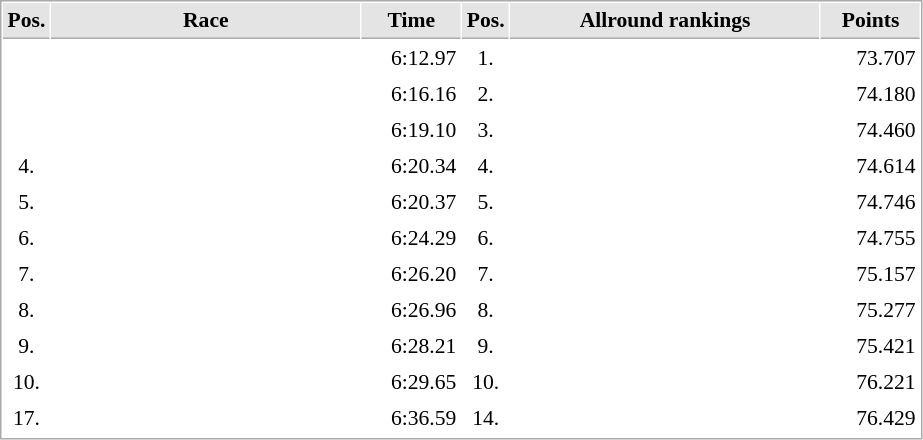<table cellspacing="1" cellpadding="3" style="border:1px solid #AAAAAA;font-size:90%">
<tr bgcolor="#E4E4E4">
<th style="border-bottom:1px solid #AAAAAA" width=10>Pos.</th>
<th style="border-bottom:1px solid #AAAAAA" width=200>Race</th>
<th style="border-bottom:1px solid #AAAAAA" width=60>Time</th>
<th style="border-bottom:1px solid #AAAAAA" width=10>Pos.</th>
<th style="border-bottom:1px solid #AAAAAA" width=200>Allround rankings</th>
<th style="border-bottom:1px solid #AAAAAA" width=60>Points</th>
</tr>
<tr>
<td align="center"></td>
<td></td>
<td align="right">6:12.97</td>
<td align="center">1.</td>
<td></td>
<td align="right">73.707</td>
</tr>
<tr>
<td align="center"></td>
<td></td>
<td align="right">6:16.16</td>
<td align="center">2.</td>
<td></td>
<td align="right">74.180</td>
</tr>
<tr>
<td align="center"></td>
<td></td>
<td align="right">6:19.10</td>
<td align="center">3.</td>
<td></td>
<td align="right">74.460</td>
</tr>
<tr>
<td align="center">4.</td>
<td></td>
<td align="right">6:20.34</td>
<td align="center">4.</td>
<td></td>
<td align="right">74.614</td>
</tr>
<tr>
<td align="center">5.</td>
<td></td>
<td align="right">6:20.37</td>
<td align="center">5.</td>
<td></td>
<td align="right">74.746</td>
</tr>
<tr>
<td align="center">6.</td>
<td></td>
<td align="right">6:24.29</td>
<td align="center">6.</td>
<td></td>
<td align="right">74.755</td>
</tr>
<tr>
<td align="center">7.</td>
<td></td>
<td align="right">6:26.20</td>
<td align="center">7.</td>
<td></td>
<td align="right">75.157</td>
</tr>
<tr>
<td align="center">8.</td>
<td></td>
<td align="right">6:26.96</td>
<td align="center">8.</td>
<td></td>
<td align="right">75.277</td>
</tr>
<tr>
<td align="center">9.</td>
<td></td>
<td align="right">6:28.21</td>
<td align="center">9.</td>
<td></td>
<td align="right">75.421</td>
</tr>
<tr>
<td align="center">10.</td>
<td></td>
<td align="right">6:29.65</td>
<td align="center">10.</td>
<td></td>
<td align="right">76.221</td>
</tr>
<tr>
<td align="center">17.</td>
<td></td>
<td align="right">6:36.59</td>
<td align="center">14.</td>
<td></td>
<td align="right">76.429</td>
</tr>
<tr>
</tr>
</table>
